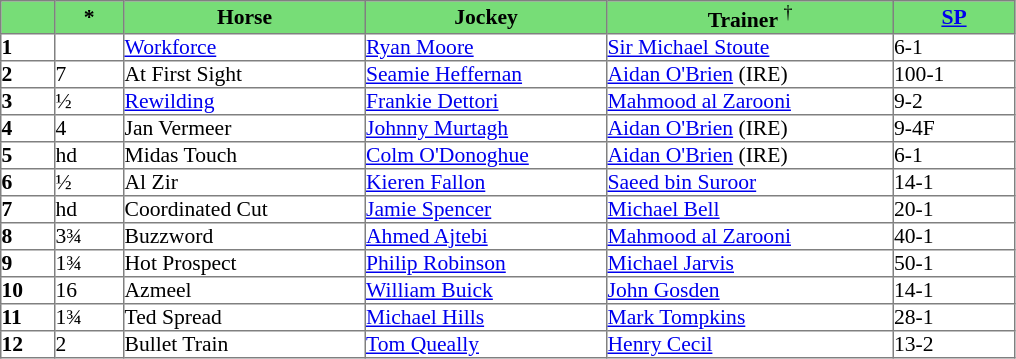<table border="1" cellpadding="0" style="border-collapse: collapse; font-size:90%">
<tr bgcolor="#77dd77" align="center">
<td width="35px"></td>
<td width="45px"><strong>*</strong></td>
<td width="160px"><strong>Horse</strong></td>
<td width="160px"><strong>Jockey</strong></td>
<td width="190px"><strong>Trainer</strong> <sup>†</sup></td>
<td width="80px"><strong><a href='#'>SP</a></strong></td>
</tr>
<tr>
<td><strong>1</strong></td>
<td></td>
<td><a href='#'>Workforce</a></td>
<td><a href='#'>Ryan Moore</a></td>
<td><a href='#'>Sir Michael Stoute</a></td>
<td>6-1</td>
</tr>
<tr>
<td><strong>2</strong></td>
<td>7</td>
<td>At First Sight</td>
<td><a href='#'>Seamie Heffernan</a></td>
<td><a href='#'>Aidan O'Brien</a> (IRE)</td>
<td>100-1</td>
</tr>
<tr>
<td><strong>3</strong></td>
<td>½</td>
<td><a href='#'>Rewilding</a></td>
<td><a href='#'>Frankie Dettori</a></td>
<td><a href='#'>Mahmood al Zarooni</a></td>
<td>9-2</td>
</tr>
<tr>
<td><strong>4</strong></td>
<td>4</td>
<td>Jan Vermeer</td>
<td><a href='#'>Johnny Murtagh</a></td>
<td><a href='#'>Aidan O'Brien</a> (IRE)</td>
<td>9-4F</td>
</tr>
<tr>
<td><strong>5</strong></td>
<td>hd</td>
<td>Midas Touch</td>
<td><a href='#'>Colm O'Donoghue</a></td>
<td><a href='#'>Aidan O'Brien</a> (IRE)</td>
<td>6-1</td>
</tr>
<tr>
<td><strong>6</strong></td>
<td>½</td>
<td>Al Zir</td>
<td><a href='#'>Kieren Fallon</a></td>
<td><a href='#'>Saeed bin Suroor</a></td>
<td>14-1</td>
</tr>
<tr>
<td><strong>7</strong></td>
<td>hd</td>
<td>Coordinated Cut</td>
<td><a href='#'>Jamie Spencer</a></td>
<td><a href='#'>Michael Bell</a></td>
<td>20-1</td>
</tr>
<tr>
<td><strong>8</strong></td>
<td>3¾</td>
<td>Buzzword</td>
<td><a href='#'>Ahmed Ajtebi</a></td>
<td><a href='#'>Mahmood al Zarooni</a></td>
<td>40-1</td>
</tr>
<tr>
<td><strong>9</strong></td>
<td>1¾</td>
<td>Hot Prospect</td>
<td><a href='#'>Philip Robinson</a></td>
<td><a href='#'>Michael Jarvis</a></td>
<td>50-1</td>
</tr>
<tr>
<td><strong>10</strong></td>
<td>16</td>
<td>Azmeel</td>
<td><a href='#'>William Buick</a></td>
<td><a href='#'>John Gosden</a></td>
<td>14-1</td>
</tr>
<tr>
<td><strong>11</strong></td>
<td>1¾</td>
<td>Ted Spread</td>
<td><a href='#'>Michael Hills</a></td>
<td><a href='#'>Mark Tompkins</a></td>
<td>28-1</td>
</tr>
<tr>
<td><strong>12</strong></td>
<td>2</td>
<td>Bullet Train</td>
<td><a href='#'>Tom Queally</a></td>
<td><a href='#'>Henry Cecil</a></td>
<td>13-2</td>
</tr>
</table>
